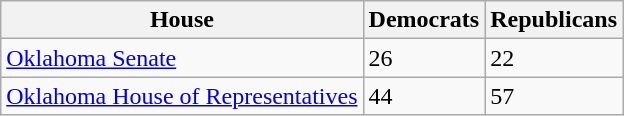<table class=wikitable>
<tr>
<th>House</th>
<th>Democrats</th>
<th>Republicans</th>
</tr>
<tr>
<td><a href='#'>Oklahoma Senate</a></td>
<td>26</td>
<td>22</td>
</tr>
<tr>
<td><a href='#'>Oklahoma House of Representatives</a></td>
<td>44</td>
<td>57</td>
</tr>
</table>
